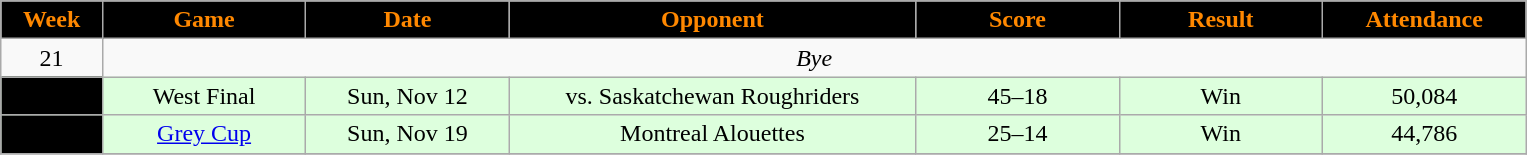<table class="wikitable sortable">
<tr>
<th style="background:black;color:#FF8800;"  width="5%">Week</th>
<th style="background:black;color:#FF8800;"  width="10%">Game</th>
<th style="background:black;color:#FF8800;"  width="10%">Date</th>
<th style="background:black;color:#FF8800;"  width="20%">Opponent</th>
<th style="background:black;color:#FF8800;"  width="10%">Score</th>
<th style="background:black;color:#FF8800;"  width="10%">Result</th>
<th style="background:black;color:#FF8800;"  width="10%">Attendance</th>
</tr>
<tr align="center">
<td>21</td>
<td colspan="7"><em>Bye</em></td>
</tr>
<tr align="center" bgcolor="#ddffdd">
<td style="text-align:center; background:black;"><span><strong>22</strong></span></td>
<td>West Final</td>
<td>Sun, Nov 12</td>
<td>vs. Saskatchewan Roughriders</td>
<td>45–18</td>
<td>Win</td>
<td>50,084</td>
</tr>
<tr align="center" bgcolor="#ddffdd">
<td style="text-align:center; background:black;"><span><strong>23</strong></span></td>
<td><a href='#'>Grey Cup</a></td>
<td>Sun, Nov 19</td>
<td>Montreal Alouettes</td>
<td>25–14</td>
<td>Win</td>
<td>44,786</td>
</tr>
<tr>
</tr>
</table>
